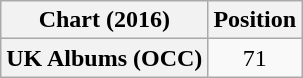<table class="wikitable plainrowheaders" style="text-align:center">
<tr>
<th>Chart (2016)</th>
<th>Position</th>
</tr>
<tr>
<th scope="row">UK Albums (OCC)</th>
<td>71</td>
</tr>
</table>
